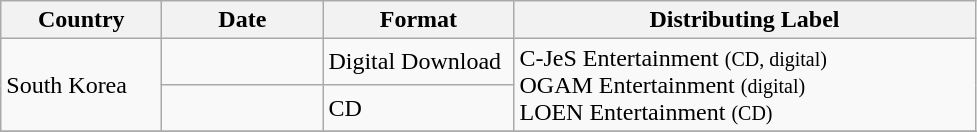<table class="wikitable">
<tr>
<th width=100px>Country</th>
<th width=100px>Date</th>
<th width=120px>Format</th>
<th width=300px>Distributing Label</th>
</tr>
<tr>
<td rowspan="2">South Korea</td>
<td></td>
<td>Digital Download</td>
<td rowspan="2">C-JeS Entertainment <small>(CD, digital)</small><br>OGAM Entertainment <small>(digital)</small><br>LOEN Entertainment <small>(CD)</small></td>
</tr>
<tr>
<td></td>
<td>CD</td>
</tr>
<tr>
</tr>
</table>
